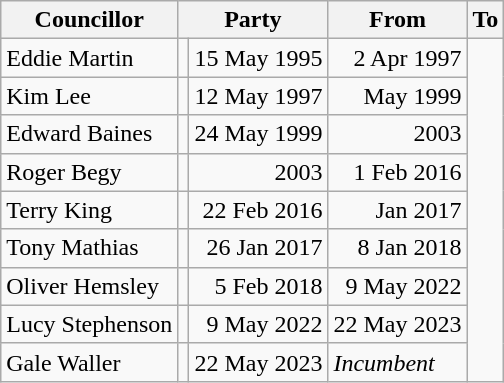<table class=wikitable>
<tr>
<th>Councillor</th>
<th colspan=2>Party</th>
<th>From</th>
<th>To</th>
</tr>
<tr>
<td>Eddie Martin</td>
<td></td>
<td align=right>15 May 1995</td>
<td align=right>2 Apr 1997</td>
</tr>
<tr>
<td>Kim Lee</td>
<td></td>
<td align=right>12 May 1997</td>
<td align=right>May 1999</td>
</tr>
<tr>
<td>Edward Baines</td>
<td></td>
<td align=right>24 May 1999</td>
<td align=right>2003</td>
</tr>
<tr>
<td>Roger Begy</td>
<td></td>
<td align=right>2003</td>
<td align=right>1 Feb 2016</td>
</tr>
<tr>
<td>Terry King</td>
<td></td>
<td align=right>22 Feb 2016</td>
<td align=right>Jan 2017</td>
</tr>
<tr>
<td>Tony Mathias</td>
<td></td>
<td align=right>26 Jan 2017</td>
<td align=right>8 Jan 2018</td>
</tr>
<tr>
<td>Oliver Hemsley</td>
<td></td>
<td align=right>5 Feb 2018</td>
<td align=right>9 May 2022</td>
</tr>
<tr>
<td>Lucy Stephenson</td>
<td></td>
<td align=right>9 May 2022</td>
<td>22 May 2023</td>
</tr>
<tr>
<td>Gale Waller</td>
<td></td>
<td>22 May 2023</td>
<td><em>Incumbent</em></td>
</tr>
</table>
